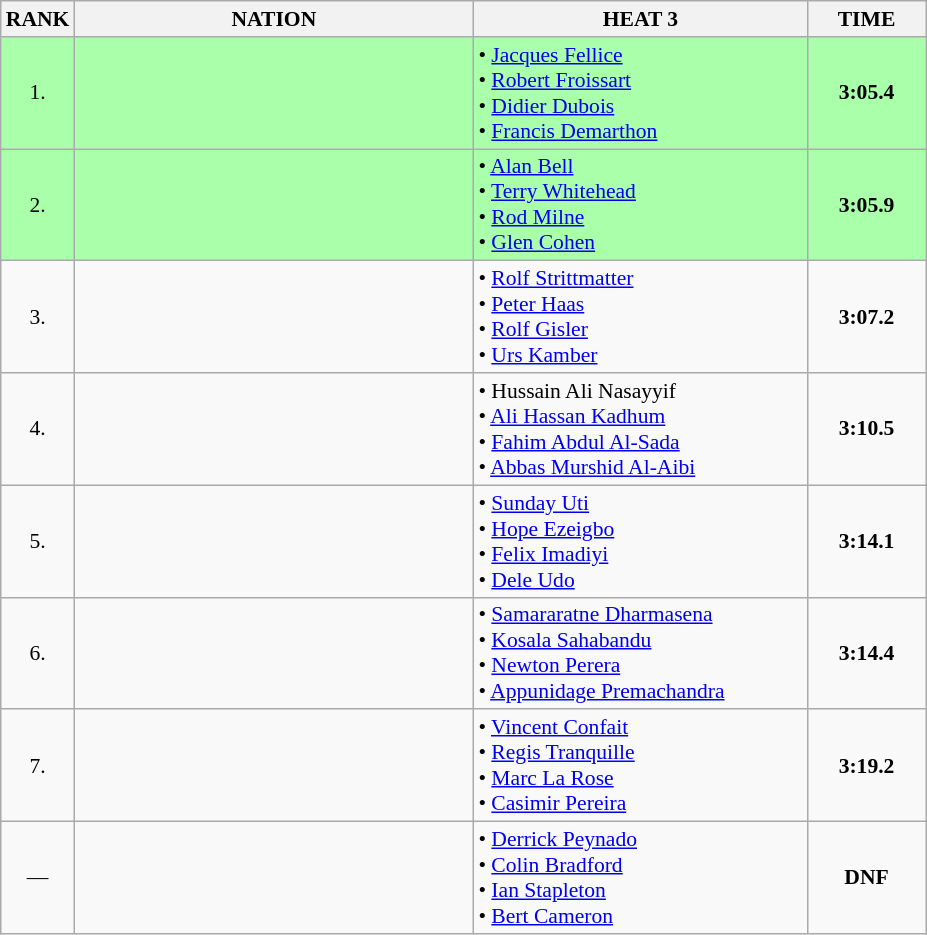<table class="wikitable" style="border-collapse: collapse; font-size: 90%;">
<tr>
<th>RANK</th>
<th style="width: 18em">NATION</th>
<th style="width: 15em">HEAT 3</th>
<th style="width: 5em">TIME</th>
</tr>
<tr style="background:#aaffaa;">
<td align="center">1.</td>
<td align="center"></td>
<td>• <a href='#'>Jacques Fellice</a><br>• <a href='#'>Robert Froissart</a><br>• <a href='#'>Didier Dubois</a><br>• <a href='#'>Francis Demarthon</a></td>
<td align="center"><strong>3:05.4</strong></td>
</tr>
<tr style="background:#aaffaa;">
<td align="center">2.</td>
<td align="center"></td>
<td>• <a href='#'>Alan Bell</a><br>• <a href='#'>Terry Whitehead</a><br>• <a href='#'>Rod Milne</a><br>• <a href='#'>Glen Cohen</a></td>
<td align="center"><strong>3:05.9</strong></td>
</tr>
<tr>
<td align="center">3.</td>
<td align="center"></td>
<td>• <a href='#'>Rolf Strittmatter</a><br>• <a href='#'>Peter Haas</a><br>• <a href='#'>Rolf Gisler</a><br>• <a href='#'>Urs Kamber</a></td>
<td align="center"><strong>3:07.2</strong></td>
</tr>
<tr>
<td align="center">4.</td>
<td align="center"></td>
<td>• Hussain Ali Nasayyif<br>• <a href='#'>Ali Hassan Kadhum</a><br>• <a href='#'>Fahim Abdul Al-Sada</a><br>• <a href='#'>Abbas Murshid Al-Aibi</a></td>
<td align="center"><strong>3:10.5</strong></td>
</tr>
<tr>
<td align="center">5.</td>
<td align="center"></td>
<td>• <a href='#'>Sunday Uti</a><br>• <a href='#'>Hope Ezeigbo</a><br>• <a href='#'>Felix Imadiyi</a><br>• <a href='#'>Dele Udo</a></td>
<td align="center"><strong>3:14.1</strong></td>
</tr>
<tr>
<td align="center">6.</td>
<td align="center"></td>
<td>• <a href='#'>Samararatne Dharmasena</a><br>• <a href='#'>Kosala Sahabandu</a><br>• <a href='#'>Newton Perera</a><br>• <a href='#'>Appunidage Premachandra</a></td>
<td align="center"><strong>3:14.4</strong></td>
</tr>
<tr>
<td align="center">7.</td>
<td align="center"></td>
<td>• <a href='#'>Vincent Confait</a><br>• <a href='#'>Regis Tranquille</a><br>• <a href='#'>Marc La Rose</a><br>• <a href='#'>Casimir Pereira</a></td>
<td align="center"><strong>3:19.2</strong></td>
</tr>
<tr>
<td align="center">—</td>
<td align="center"></td>
<td>• <a href='#'>Derrick Peynado</a><br>• <a href='#'>Colin Bradford</a><br>• <a href='#'>Ian Stapleton</a><br>• <a href='#'>Bert Cameron</a></td>
<td align="center"><strong>DNF</strong></td>
</tr>
</table>
